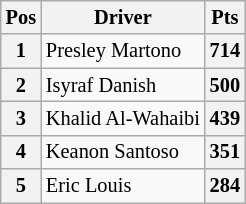<table class="wikitable" style="font-size: 85%">
<tr>
<th>Pos</th>
<th>Driver</th>
<th>Pts</th>
</tr>
<tr>
<th>1</th>
<td> Presley Martono</td>
<th>714</th>
</tr>
<tr>
<th>2</th>
<td> Isyraf Danish</td>
<th>500</th>
</tr>
<tr>
<th>3</th>
<td> Khalid Al-Wahaibi</td>
<th>439</th>
</tr>
<tr>
<th>4</th>
<td> Keanon Santoso</td>
<th>351</th>
</tr>
<tr>
<th>5</th>
<td> Eric Louis</td>
<th>284</th>
</tr>
</table>
